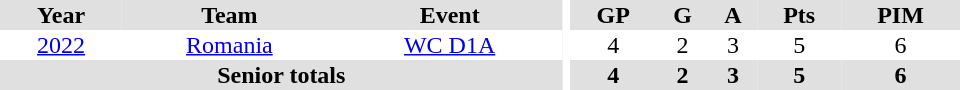<table border="0" cellpadding="1" cellspacing="0" ID="Table3" style="text-align:center; width:40em">
<tr ALIGN="center" bgcolor="#e0e0e0">
<th>Year</th>
<th>Team</th>
<th>Event</th>
<th rowspan="99" bgcolor="#ffffff"></th>
<th>GP</th>
<th>G</th>
<th>A</th>
<th>Pts</th>
<th>PIM</th>
</tr>
<tr>
<td><a href='#'>2022</a></td>
<td><a href='#'>Romania</a></td>
<td><a href='#'>WC D1A</a></td>
<td>4</td>
<td>2</td>
<td>3</td>
<td>5</td>
<td>6</td>
</tr>
<tr bgcolor="#e0e0e0">
<th colspan="3">Senior totals</th>
<th>4</th>
<th>2</th>
<th>3</th>
<th>5</th>
<th>6</th>
</tr>
</table>
